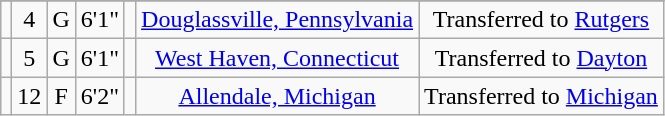<table class="wikitable sortable" border="1" style="text-align: center;">
<tr align=center>
</tr>
<tr>
<td></td>
<td>4</td>
<td>G</td>
<td>6'1"</td>
<td></td>
<td><a href='#'>Douglassville, Pennsylvania</a></td>
<td>Transferred to <a href='#'>Rutgers</a></td>
</tr>
<tr>
<td></td>
<td>5</td>
<td>G</td>
<td>6'1"</td>
<td></td>
<td><a href='#'>West Haven, Connecticut</a></td>
<td>Transferred to <a href='#'>Dayton</a></td>
</tr>
<tr>
<td></td>
<td>12</td>
<td>F</td>
<td>6'2"</td>
<td></td>
<td><a href='#'>Allendale, Michigan</a></td>
<td>Transferred to <a href='#'>Michigan</a></td>
</tr>
</table>
